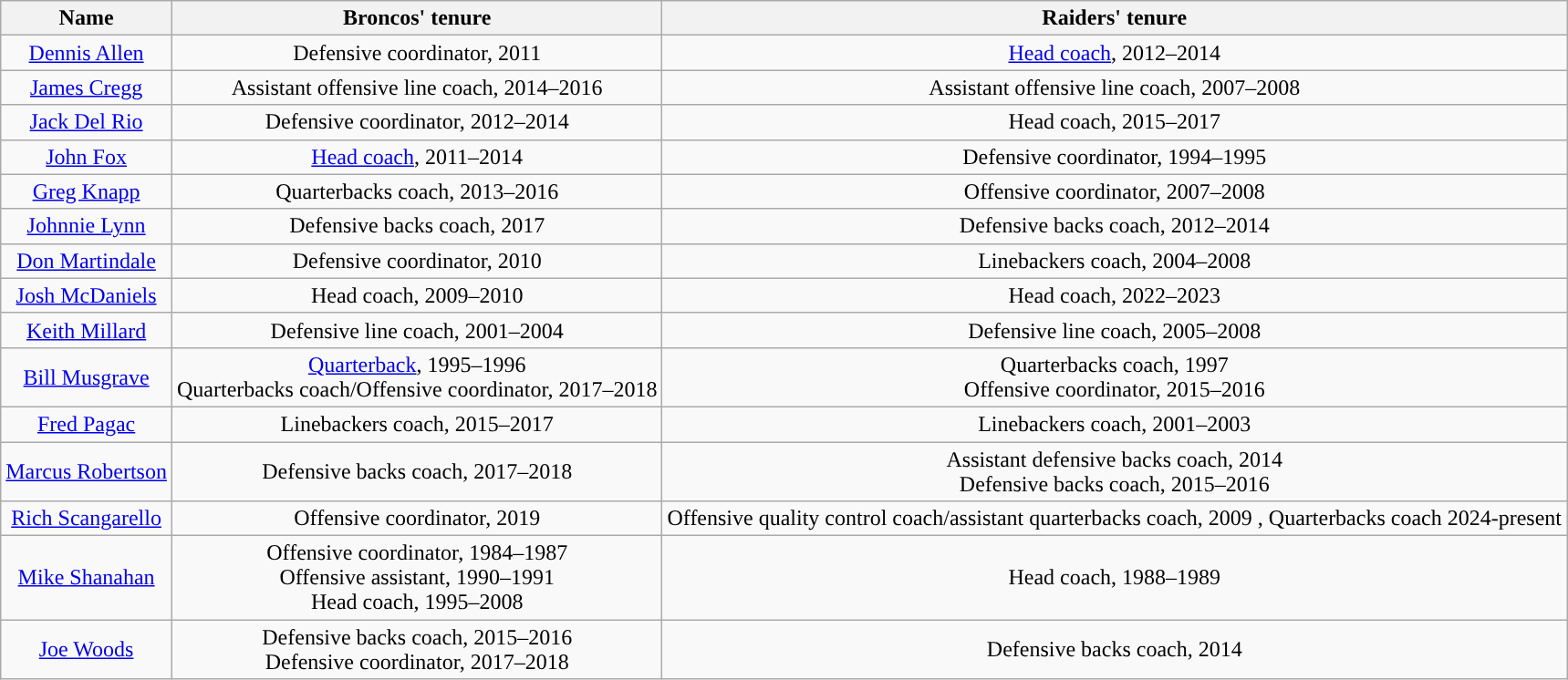<table class="wikitable" style="text-align: center">
<tr>
<th>Name</th>
<th>Broncos' tenure</th>
<th>Raiders' tenure</th>
</tr>
<tr>
<td><a href='#'>Dennis Allen</a></td>
<td>Defensive coordinator, 2011</td>
<td><a href='#'>Head coach</a>, 2012–2014</td>
</tr>
<tr>
<td><a href='#'>James Cregg</a></td>
<td>Assistant offensive line coach, 2014–2016</td>
<td>Assistant offensive line coach, 2007–2008</td>
</tr>
<tr>
<td><a href='#'>Jack Del Rio</a></td>
<td>Defensive coordinator, 2012–2014</td>
<td>Head coach, 2015–2017</td>
</tr>
<tr>
<td><a href='#'>John Fox</a></td>
<td><a href='#'>Head coach</a>, 2011–2014</td>
<td>Defensive coordinator, 1994–1995</td>
</tr>
<tr>
<td><a href='#'>Greg Knapp</a></td>
<td>Quarterbacks coach, 2013–2016</td>
<td>Offensive coordinator, 2007–2008</td>
</tr>
<tr>
<td><a href='#'>Johnnie Lynn</a></td>
<td>Defensive backs coach, 2017</td>
<td>Defensive backs coach, 2012–2014</td>
</tr>
<tr>
<td><a href='#'>Don Martindale</a></td>
<td>Defensive coordinator, 2010</td>
<td>Linebackers coach, 2004–2008</td>
</tr>
<tr>
<td><a href='#'>Josh McDaniels</a></td>
<td>Head coach, 2009–2010</td>
<td>Head coach, 2022–2023</td>
</tr>
<tr>
<td><a href='#'>Keith Millard</a></td>
<td>Defensive line coach, 2001–2004</td>
<td>Defensive line coach, 2005–2008</td>
</tr>
<tr>
<td><a href='#'>Bill Musgrave</a></td>
<td><a href='#'>Quarterback</a>, 1995–1996<br>Quarterbacks coach/Offensive coordinator, 2017–2018</td>
<td>Quarterbacks coach, 1997<br>Offensive coordinator, 2015–2016</td>
</tr>
<tr>
<td><a href='#'>Fred Pagac</a></td>
<td>Linebackers coach, 2015–2017</td>
<td>Linebackers coach, 2001–2003 </td>
</tr>
<tr>
<td><a href='#'>Marcus Robertson</a></td>
<td>Defensive backs coach, 2017–2018</td>
<td>Assistant defensive backs coach, 2014<br>Defensive backs coach, 2015–2016</td>
</tr>
<tr>
<td><a href='#'>Rich Scangarello</a></td>
<td>Offensive coordinator, 2019</td>
<td>Offensive quality control coach/assistant quarterbacks coach, 2009 , Quarterbacks coach 2024-present</td>
</tr>
<tr>
<td><a href='#'>Mike Shanahan</a></td>
<td>Offensive coordinator, 1984–1987<br>Offensive assistant, 1990–1991<br>Head coach, 1995–2008</td>
<td>Head coach, 1988–1989</td>
</tr>
<tr>
<td><a href='#'>Joe Woods</a></td>
<td>Defensive backs coach, 2015–2016<br>Defensive coordinator, 2017–2018</td>
<td>Defensive backs coach, 2014</td>
</tr>
</table>
